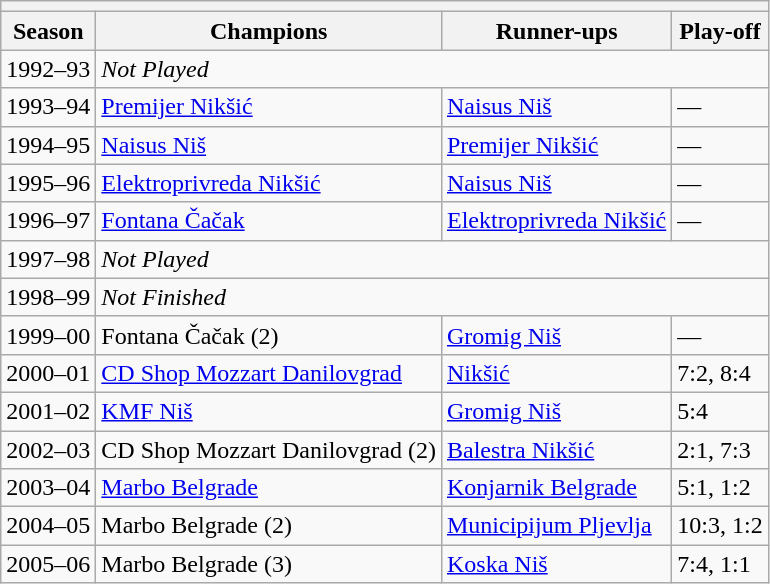<table class="wikitable">
<tr>
<th colspan="4"></th>
</tr>
<tr>
<th>Season</th>
<th>Champions</th>
<th>Runner-ups</th>
<th>Play-off</th>
</tr>
<tr>
<td>1992–93</td>
<td colspan=3><em>Not Played</em></td>
</tr>
<tr>
<td>1993–94</td>
<td><a href='#'>Premijer Nikšić</a></td>
<td><a href='#'>Naisus Niš</a></td>
<td>—</td>
</tr>
<tr>
<td>1994–95</td>
<td><a href='#'>Naisus Niš</a></td>
<td><a href='#'>Premijer Nikšić</a></td>
<td>—</td>
</tr>
<tr>
<td>1995–96</td>
<td><a href='#'>Elektroprivreda Nikšić</a></td>
<td><a href='#'>Naisus Niš</a></td>
<td>—</td>
</tr>
<tr>
<td>1996–97</td>
<td><a href='#'>Fontana Čačak</a></td>
<td><a href='#'>Elektroprivreda Nikšić</a></td>
<td>—</td>
</tr>
<tr>
<td>1997–98</td>
<td colspan=3><em>Not Played</em></td>
</tr>
<tr>
<td>1998–99</td>
<td colspan=3><em>Not Finished</em></td>
</tr>
<tr>
<td>1999–00</td>
<td>Fontana Čačak (2)</td>
<td><a href='#'>Gromig Niš</a></td>
<td>—</td>
</tr>
<tr>
<td>2000–01</td>
<td><a href='#'>CD Shop Mozzart Danilovgrad</a></td>
<td><a href='#'>Nikšić</a></td>
<td>7:2, 8:4</td>
</tr>
<tr>
<td>2001–02</td>
<td><a href='#'>KMF Niš</a></td>
<td><a href='#'>Gromig Niš</a></td>
<td>5:4</td>
</tr>
<tr>
<td>2002–03</td>
<td>CD Shop Mozzart Danilovgrad (2)</td>
<td><a href='#'>Balestra Nikšić</a></td>
<td>2:1, 7:3</td>
</tr>
<tr>
<td>2003–04</td>
<td><a href='#'>Marbo Belgrade</a></td>
<td><a href='#'>Konjarnik Belgrade</a></td>
<td>5:1, 1:2</td>
</tr>
<tr>
<td>2004–05</td>
<td>Marbo Belgrade (2)</td>
<td><a href='#'>Municipijum Pljevlja</a></td>
<td>10:3, 1:2</td>
</tr>
<tr>
<td>2005–06</td>
<td>Marbo Belgrade (3)</td>
<td><a href='#'>Koska Niš</a></td>
<td>7:4, 1:1</td>
</tr>
</table>
